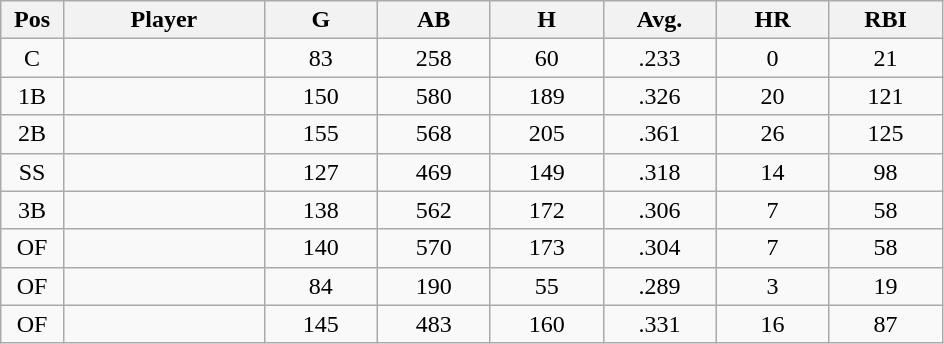<table class="wikitable sortable">
<tr>
<th bgcolor="#DDDDFF" width="5%">Pos</th>
<th bgcolor="#DDDDFF" width="16%">Player</th>
<th bgcolor="#DDDDFF" width="9%">G</th>
<th bgcolor="#DDDDFF" width="9%">AB</th>
<th bgcolor="#DDDDFF" width="9%">H</th>
<th bgcolor="#DDDDFF" width="9%">Avg.</th>
<th bgcolor="#DDDDFF" width="9%">HR</th>
<th bgcolor="#DDDDFF" width="9%">RBI</th>
</tr>
<tr align="center">
<td>C</td>
<td></td>
<td>83</td>
<td>258</td>
<td>60</td>
<td>.233</td>
<td>0</td>
<td>21</td>
</tr>
<tr align="center">
<td>1B</td>
<td></td>
<td>150</td>
<td>580</td>
<td>189</td>
<td>.326</td>
<td>20</td>
<td>121</td>
</tr>
<tr align="center">
<td>2B</td>
<td></td>
<td>155</td>
<td>568</td>
<td>205</td>
<td>.361</td>
<td>26</td>
<td>125</td>
</tr>
<tr align="center">
<td>SS</td>
<td></td>
<td>127</td>
<td>469</td>
<td>149</td>
<td>.318</td>
<td>14</td>
<td>98</td>
</tr>
<tr align="center">
<td>3B</td>
<td></td>
<td>138</td>
<td>562</td>
<td>172</td>
<td>.306</td>
<td>7</td>
<td>58</td>
</tr>
<tr align="center">
<td>OF</td>
<td></td>
<td>140</td>
<td>570</td>
<td>173</td>
<td>.304</td>
<td>7</td>
<td>58</td>
</tr>
<tr align="center">
<td>OF</td>
<td></td>
<td>84</td>
<td>190</td>
<td>55</td>
<td>.289</td>
<td>3</td>
<td>19</td>
</tr>
<tr align="center">
<td>OF</td>
<td></td>
<td>145</td>
<td>483</td>
<td>160</td>
<td>.331</td>
<td>16</td>
<td>87</td>
</tr>
</table>
